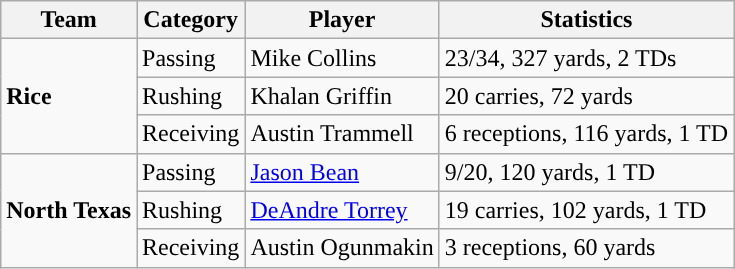<table class="wikitable" style="float: left;">
<tr>
<th>Team</th>
<th>Category</th>
<th>Player</th>
<th>Statistics</th>
</tr>
<tr>
<td rowspan=3><strong>Rice</strong></td>
<td>Passing</td>
<td>Mike Collins</td>
<td>23/34, 327 yards, 2 TDs</td>
</tr>
<tr>
<td>Rushing</td>
<td>Khalan Griffin</td>
<td>20 carries, 72 yards</td>
</tr>
<tr>
<td>Receiving</td>
<td>Austin Trammell</td>
<td>6 receptions, 116 yards, 1 TD</td>
</tr>
<tr>
<td rowspan=3><strong>North Texas</strong></td>
<td>Passing</td>
<td><a href='#'>Jason Bean</a></td>
<td>9/20, 120 yards, 1 TD</td>
</tr>
<tr>
<td>Rushing</td>
<td><a href='#'>DeAndre Torrey</a></td>
<td>19 carries, 102 yards, 1 TD</td>
</tr>
<tr>
<td>Receiving</td>
<td>Austin Ogunmakin</td>
<td>3 receptions, 60 yards</td>
</tr>
</table>
